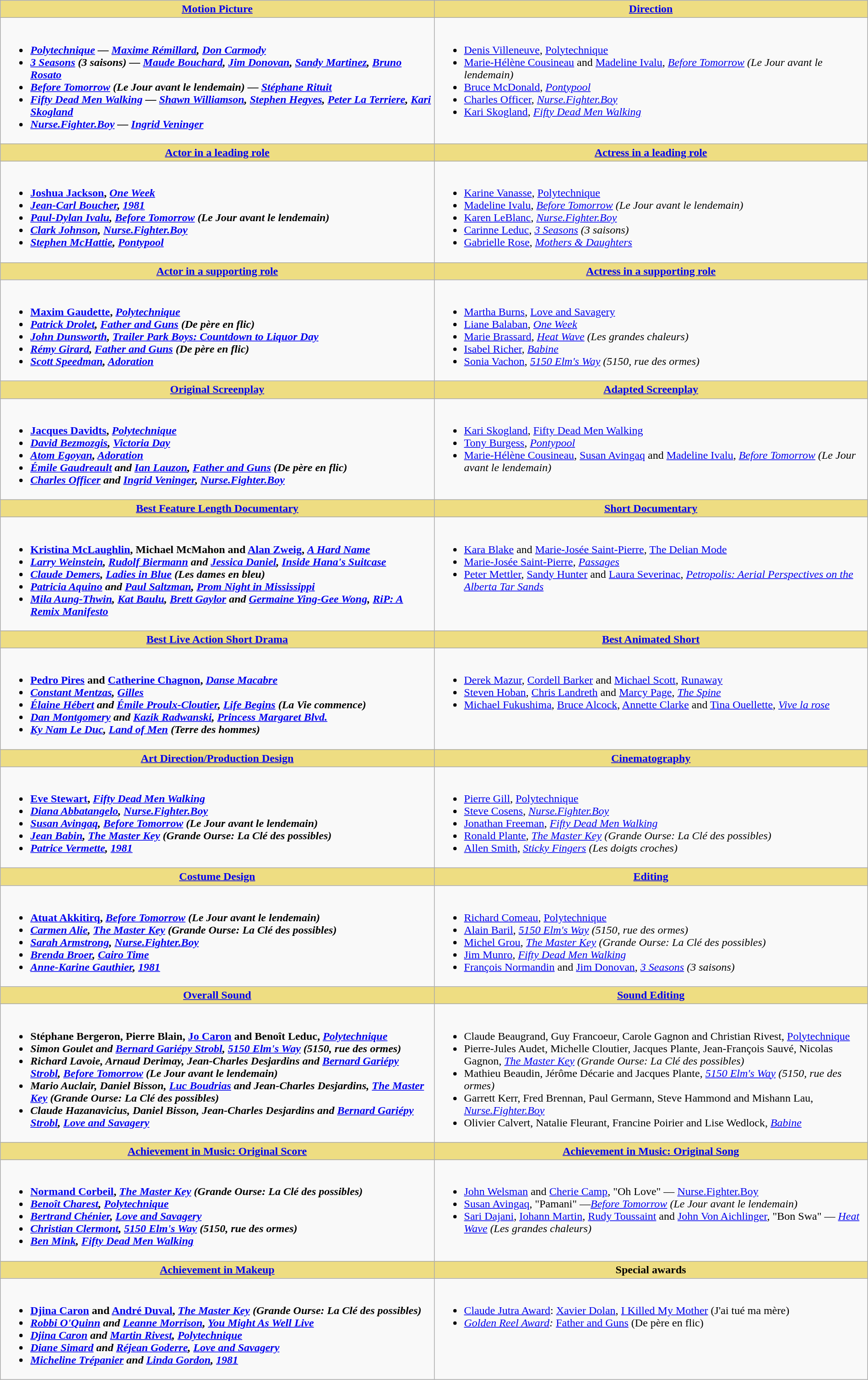<table class=wikitable width="100%">
<tr>
<th style="background:#EEDD82; width:50%"><a href='#'>Motion Picture</a></th>
<th style="background:#EEDD82; width:50%"><a href='#'>Direction</a></th>
</tr>
<tr>
<td valign="top"><br><ul><li> <strong><em><a href='#'>Polytechnique</a><em> — <a href='#'>Maxime Rémillard</a>, <a href='#'>Don Carmody</a><strong></li><li></em><a href='#'>3 Seasons</a> (3 saisons)<em> — <a href='#'>Maude Bouchard</a>, <a href='#'>Jim Donovan</a>, <a href='#'>Sandy Martinez</a>, <a href='#'>Bruno Rosato</a></li><li></em><a href='#'>Before Tomorrow</a> (Le Jour avant le lendemain)<em> — <a href='#'>Stéphane Rituit</a></li><li></em><a href='#'>Fifty Dead Men Walking</a><em> — <a href='#'>Shawn Williamson</a>, <a href='#'>Stephen Hegyes</a>, <a href='#'>Peter La Terriere</a>, <a href='#'>Kari Skogland</a></li><li></em><a href='#'>Nurse.Fighter.Boy</a><em> — <a href='#'>Ingrid Veninger</a></li></ul></td>
<td valign="top"><br><ul><li> </strong><a href='#'>Denis Villeneuve</a>, </em><a href='#'>Polytechnique</a></em></strong></li><li><a href='#'>Marie-Hélène Cousineau</a> and <a href='#'>Madeline Ivalu</a>, <em><a href='#'>Before Tomorrow</a> (Le Jour avant le lendemain)</em></li><li><a href='#'>Bruce McDonald</a>, <em><a href='#'>Pontypool</a></em></li><li><a href='#'>Charles Officer</a>, <em><a href='#'>Nurse.Fighter.Boy</a></em></li><li><a href='#'>Kari Skogland</a>, <em><a href='#'>Fifty Dead Men Walking</a></em></li></ul></td>
</tr>
<tr>
<th style="background:#EEDD82; width:50%"><a href='#'>Actor in a leading role</a></th>
<th style="background:#EEDD82; width:50%"><a href='#'>Actress in a leading role</a></th>
</tr>
<tr>
<td valign="top"><br><ul><li> <strong><a href='#'>Joshua Jackson</a>, <em><a href='#'>One Week</a><strong><em></li><li><a href='#'>Jean-Carl Boucher</a>, </em><a href='#'>1981</a><em></li><li><a href='#'>Paul-Dylan Ivalu</a>, </em><a href='#'>Before Tomorrow</a> (Le Jour avant le lendemain)<em></li><li><a href='#'>Clark Johnson</a>, </em><a href='#'>Nurse.Fighter.Boy</a><em></li><li><a href='#'>Stephen McHattie</a>, </em><a href='#'>Pontypool</a><em></li></ul></td>
<td valign="top"><br><ul><li> </strong><a href='#'>Karine Vanasse</a>, </em><a href='#'>Polytechnique</a></em></strong></li><li><a href='#'>Madeline Ivalu</a>, <em><a href='#'>Before Tomorrow</a> (Le Jour avant le lendemain)</em></li><li><a href='#'>Karen LeBlanc</a>, <em><a href='#'>Nurse.Fighter.Boy</a></em></li><li><a href='#'>Carinne Leduc</a>, <em><a href='#'>3 Seasons</a> (3 saisons)</em></li><li><a href='#'>Gabrielle Rose</a>, <em><a href='#'>Mothers & Daughters</a></em></li></ul></td>
</tr>
<tr>
<th style="background:#EEDD82; width:50%"><a href='#'>Actor in a supporting role</a></th>
<th style="background:#EEDD82; width:50%"><a href='#'>Actress in a supporting role</a></th>
</tr>
<tr>
<td valign="top"><br><ul><li> <strong><a href='#'>Maxim Gaudette</a>, <em><a href='#'>Polytechnique</a><strong><em></li><li><a href='#'>Patrick Drolet</a>, </em><a href='#'>Father and Guns</a> (De père en flic)<em></li><li><a href='#'>John Dunsworth</a>, </em><a href='#'>Trailer Park Boys: Countdown to Liquor Day</a><em></li><li><a href='#'>Rémy Girard</a>, </em><a href='#'>Father and Guns</a> (De père en flic)<em></li><li><a href='#'>Scott Speedman</a>, </em><a href='#'>Adoration</a><em></li></ul></td>
<td valign="top"><br><ul><li> </strong><a href='#'>Martha Burns</a>, </em><a href='#'>Love and Savagery</a></em></strong></li><li><a href='#'>Liane Balaban</a>, <em><a href='#'>One Week</a></em></li><li><a href='#'>Marie Brassard</a>, <em><a href='#'>Heat Wave</a> (Les grandes chaleurs)</em></li><li><a href='#'>Isabel Richer</a>, <em><a href='#'>Babine</a></em></li><li><a href='#'>Sonia Vachon</a>, <em><a href='#'>5150 Elm's Way</a> (5150, rue des ormes)</em></li></ul></td>
</tr>
<tr>
<th style="background:#EEDD82; width:50%"><a href='#'>Original Screenplay</a></th>
<th style="background:#EEDD82; width:50%"><a href='#'>Adapted Screenplay</a></th>
</tr>
<tr>
<td valign="top"><br><ul><li> <strong><a href='#'>Jacques Davidts</a>, <em><a href='#'>Polytechnique</a><strong><em></li><li><a href='#'>David Bezmozgis</a>, </em><a href='#'>Victoria Day</a><em></li><li><a href='#'>Atom Egoyan</a>, </em><a href='#'>Adoration</a><em></li><li><a href='#'>Émile Gaudreault</a> and <a href='#'>Ian Lauzon</a>, </em><a href='#'>Father and Guns</a> (De père en flic)<em></li><li><a href='#'>Charles Officer</a> and <a href='#'>Ingrid Veninger</a>, </em><a href='#'>Nurse.Fighter.Boy</a><em></li></ul></td>
<td valign="top"><br><ul><li> </strong><a href='#'>Kari Skogland</a>, </em><a href='#'>Fifty Dead Men Walking</a></em></strong></li><li><a href='#'>Tony Burgess</a>, <em><a href='#'>Pontypool</a></em></li><li><a href='#'>Marie-Hélène Cousineau</a>, <a href='#'>Susan Avingaq</a> and <a href='#'>Madeline Ivalu</a>, <em><a href='#'>Before Tomorrow</a> (Le Jour avant le lendemain)</em></li></ul></td>
</tr>
<tr>
<th style="background:#EEDD82; width:50%"><a href='#'>Best Feature Length Documentary</a></th>
<th style="background:#EEDD82; width:50%"><a href='#'>Short Documentary</a></th>
</tr>
<tr>
<td valign="top"><br><ul><li> <strong><a href='#'>Kristina McLaughlin</a>, Michael McMahon and <a href='#'>Alan Zweig</a>, <em><a href='#'>A Hard Name</a><strong><em></li><li><a href='#'>Larry Weinstein</a>, <a href='#'>Rudolf Biermann</a> and <a href='#'>Jessica Daniel</a>, </em><a href='#'>Inside Hana's Suitcase</a><em></li><li><a href='#'>Claude Demers</a>, </em><a href='#'>Ladies in Blue</a> (Les dames en bleu)<em></li><li><a href='#'>Patricia Aquino</a> and <a href='#'>Paul Saltzman</a>, </em><a href='#'>Prom Night in Mississippi</a><em></li><li><a href='#'>Mila Aung-Thwin</a>, <a href='#'>Kat Baulu</a>, <a href='#'>Brett Gaylor</a> and <a href='#'>Germaine Ying-Gee Wong</a>, </em><a href='#'>RiP: A Remix Manifesto</a><em></li></ul></td>
<td valign="top"><br><ul><li> </strong><a href='#'>Kara Blake</a> and <a href='#'>Marie-Josée Saint-Pierre</a>, </em><a href='#'>The Delian Mode</a></em></strong></li><li><a href='#'>Marie-Josée Saint-Pierre</a>, <em><a href='#'>Passages</a></em></li><li><a href='#'>Peter Mettler</a>, <a href='#'>Sandy Hunter</a> and <a href='#'>Laura Severinac</a>, <em><a href='#'>Petropolis: Aerial Perspectives on the Alberta Tar Sands</a></em></li></ul></td>
</tr>
<tr>
<th style="background:#EEDD82; width:50%"><a href='#'>Best Live Action Short Drama</a></th>
<th style="background:#EEDD82; width:50%"><a href='#'>Best Animated Short</a></th>
</tr>
<tr>
<td valign="top"><br><ul><li> <strong><a href='#'>Pedro Pires</a> and <a href='#'>Catherine Chagnon</a>, <em><a href='#'>Danse Macabre</a><strong><em></li><li><a href='#'>Constant Mentzas</a>, </em><a href='#'>Gilles</a><em></li><li><a href='#'>Élaine Hébert</a> and <a href='#'>Émile Proulx-Cloutier</a>, </em><a href='#'>Life Begins</a> (La Vie commence)<em></li><li><a href='#'>Dan Montgomery</a> and <a href='#'>Kazik Radwanski</a>, </em><a href='#'>Princess Margaret Blvd.</a><em></li><li><a href='#'>Ky Nam Le Duc</a>, </em><a href='#'>Land of Men</a> (Terre des hommes)<em></li></ul></td>
<td valign="top"><br><ul><li> </strong><a href='#'>Derek Mazur</a>, <a href='#'>Cordell Barker</a> and <a href='#'>Michael Scott</a>, </em><a href='#'>Runaway</a></em></strong></li><li><a href='#'>Steven Hoban</a>, <a href='#'>Chris Landreth</a> and <a href='#'>Marcy Page</a>, <em><a href='#'>The Spine</a></em></li><li><a href='#'>Michael Fukushima</a>, <a href='#'>Bruce Alcock</a>, <a href='#'>Annette Clarke</a> and <a href='#'>Tina Ouellette</a>, <em><a href='#'>Vive la rose</a></em></li></ul></td>
</tr>
<tr>
<th style="background:#EEDD82; width:50%"><a href='#'>Art Direction/Production Design</a></th>
<th style="background:#EEDD82; width:50%"><a href='#'>Cinematography</a></th>
</tr>
<tr>
<td valign="top"><br><ul><li> <strong><a href='#'>Eve Stewart</a>, <em><a href='#'>Fifty Dead Men Walking</a><strong><em></li><li><a href='#'>Diana Abbatangelo</a>, </em><a href='#'>Nurse.Fighter.Boy</a><em></li><li><a href='#'>Susan Avingaq</a>, </em><a href='#'>Before Tomorrow</a> (Le Jour avant le lendemain)<em></li><li><a href='#'>Jean Babin</a>, </em><a href='#'>The Master Key</a> (Grande Ourse: La Clé des possibles)<em></li><li><a href='#'>Patrice Vermette</a>, </em><a href='#'>1981</a><em></li></ul></td>
<td valign="top"><br><ul><li> </strong><a href='#'>Pierre Gill</a>, </em><a href='#'>Polytechnique</a></em></strong></li><li><a href='#'>Steve Cosens</a>, <em><a href='#'>Nurse.Fighter.Boy</a></em></li><li><a href='#'>Jonathan Freeman</a>, <em><a href='#'>Fifty Dead Men Walking</a></em></li><li><a href='#'>Ronald Plante</a>, <em><a href='#'>The Master Key</a> (Grande Ourse: La Clé des possibles)</em></li><li><a href='#'>Allen Smith</a>, <em><a href='#'>Sticky Fingers</a> (Les doigts croches)</em></li></ul></td>
</tr>
<tr>
<th style="background:#EEDD82; width:50%"><a href='#'>Costume Design</a></th>
<th style="background:#EEDD82; width:50%"><a href='#'>Editing</a></th>
</tr>
<tr>
<td valign="top"><br><ul><li> <strong><a href='#'>Atuat Akkitirq</a>, <em><a href='#'>Before Tomorrow</a> (Le Jour avant le lendemain)<strong><em></li><li><a href='#'>Carmen Alie</a>, </em><a href='#'>The Master Key</a> (Grande Ourse: La Clé des possibles)<em></li><li><a href='#'>Sarah Armstrong</a>, </em><a href='#'>Nurse.Fighter.Boy</a><em></li><li><a href='#'>Brenda Broer</a>, </em><a href='#'>Cairo Time</a><em></li><li><a href='#'>Anne-Karine Gauthier</a>, </em><a href='#'>1981</a><em></li></ul></td>
<td valign="top"><br><ul><li> </strong><a href='#'>Richard Comeau</a>, </em><a href='#'>Polytechnique</a></em></strong></li><li><a href='#'>Alain Baril</a>, <em><a href='#'>5150 Elm's Way</a> (5150, rue des ormes)</em></li><li><a href='#'>Michel Grou</a>, <em><a href='#'>The Master Key</a> (Grande Ourse: La Clé des possibles)</em></li><li><a href='#'>Jim Munro</a>, <em><a href='#'>Fifty Dead Men Walking</a></em></li><li><a href='#'>François Normandin</a> and <a href='#'>Jim Donovan</a>, <em><a href='#'>3 Seasons</a> (3 saisons)</em></li></ul></td>
</tr>
<tr>
<th style="background:#EEDD82; width:50%"><a href='#'>Overall Sound</a></th>
<th style="background:#EEDD82; width:50%"><a href='#'>Sound Editing</a></th>
</tr>
<tr>
<td valign="top"><br><ul><li> <strong>Stéphane Bergeron, Pierre Blain, <a href='#'>Jo Caron</a> and Benoît Leduc, <em><a href='#'>Polytechnique</a><strong><em></li><li>Simon Goulet and <a href='#'>Bernard Gariépy Strobl</a>, </em><a href='#'>5150 Elm's Way</a> (5150, rue des ormes)<em></li><li>Richard Lavoie, Arnaud Derimay, Jean-Charles Desjardins and <a href='#'>Bernard Gariépy Strobl</a>, </em><a href='#'>Before Tomorrow</a> (Le Jour avant le lendemain)<em></li><li>Mario Auclair, Daniel Bisson, <a href='#'>Luc Boudrias</a> and Jean-Charles Desjardins, </em><a href='#'>The Master Key</a> (Grande Ourse: La Clé des possibles)<em></li><li>Claude Hazanavicius, Daniel Bisson, Jean-Charles Desjardins and <a href='#'>Bernard Gariépy Strobl</a>, </em><a href='#'>Love and Savagery</a><em></li></ul></td>
<td valign="top"><br><ul><li> </strong>Claude Beaugrand, Guy Francoeur, Carole Gagnon and Christian Rivest, </em><a href='#'>Polytechnique</a></em></strong></li><li>Pierre-Jules Audet, Michelle Cloutier, Jacques Plante, Jean-François Sauvé, Nicolas Gagnon, <em><a href='#'>The Master Key</a> (Grande Ourse: La Clé des possibles)</em></li><li>Mathieu Beaudin, Jérôme Décarie and Jacques Plante, <em><a href='#'>5150 Elm's Way</a> (5150, rue des ormes)</em></li><li>Garrett Kerr, Fred Brennan, Paul Germann, Steve Hammond and Mishann Lau, <em><a href='#'>Nurse.Fighter.Boy</a></em></li><li>Olivier Calvert, Natalie Fleurant, Francine Poirier and Lise Wedlock, <em><a href='#'>Babine</a></em></li></ul></td>
</tr>
<tr>
<th style="background:#EEDD82; width:50%"><a href='#'>Achievement in Music: Original Score</a></th>
<th style="background:#EEDD82; width:50%"><a href='#'>Achievement in Music: Original Song</a></th>
</tr>
<tr>
<td valign="top"><br><ul><li> <strong><a href='#'>Normand Corbeil</a>, <em><a href='#'>The Master Key</a> (Grande Ourse: La Clé des possibles)<strong><em></li><li><a href='#'>Benoît Charest</a>, </em><a href='#'>Polytechnique</a><em></li><li><a href='#'>Bertrand Chénier</a>, </em><a href='#'>Love and Savagery</a><em></li><li><a href='#'>Christian Clermont</a>, </em><a href='#'>5150 Elm's Way</a> (5150, rue des ormes)<em></li><li><a href='#'>Ben Mink</a>, </em><a href='#'>Fifty Dead Men Walking</a><em></li></ul></td>
<td valign="top"><br><ul><li> </strong><a href='#'>John Welsman</a> and <a href='#'>Cherie Camp</a>, "Oh Love" — </em><a href='#'>Nurse.Fighter.Boy</a></em></strong></li><li><a href='#'>Susan Avingaq</a>, "Pamani" —<em><a href='#'>Before Tomorrow</a> (Le Jour avant le lendemain)</em></li><li><a href='#'>Sari Dajani</a>, <a href='#'>Iohann Martin</a>, <a href='#'>Rudy Toussaint</a> and <a href='#'>John Von Aichlinger</a>, "Bon Swa" — <em><a href='#'>Heat Wave</a> (Les grandes chaleurs)</em></li></ul></td>
</tr>
<tr>
<th style="background:#EEDD82; width:50%"><a href='#'>Achievement in Makeup</a></th>
<th style="background:#EEDD82; width:50%">Special awards</th>
</tr>
<tr>
<td valign="top"><br><ul><li> <strong><a href='#'>Djina Caron</a> and <a href='#'>André Duval</a>, <em><a href='#'>The Master Key</a> (Grande Ourse: La Clé des possibles)<strong><em></li><li><a href='#'>Robbi O'Quinn</a> and <a href='#'>Leanne Morrison</a>, </em><a href='#'>You Might As Well Live</a><em></li><li><a href='#'>Djina Caron</a> and <a href='#'>Martin Rivest</a>, </em><a href='#'>Polytechnique</a><em></li><li><a href='#'>Diane Simard</a> and <a href='#'>Réjean Goderre</a>, </em><a href='#'>Love and Savagery</a><em></li><li><a href='#'>Micheline Trépanier</a> and <a href='#'>Linda Gordon</a>, </em><a href='#'>1981</a><em></li></ul></td>
<td valign="top"><br><ul><li><a href='#'>Claude Jutra Award</a>: <a href='#'>Xavier Dolan</a>, </em><a href='#'>I Killed My Mother</a> (J'ai tué ma mère)<em></li><li><a href='#'>Golden Reel Award</a>: </em><a href='#'>Father and Guns</a> (De père en flic)<em></li></ul></td>
</tr>
</table>
